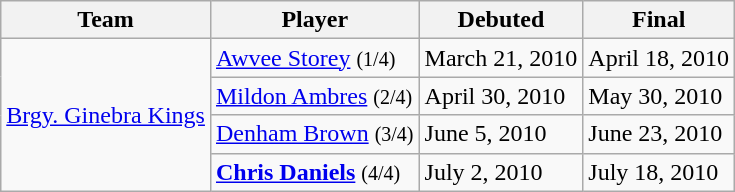<table class=wikitable>
<tr>
<th>Team</th>
<th>Player</th>
<th>Debuted</th>
<th>Final</th>
</tr>
<tr>
<td rowspan=4><a href='#'>Brgy. Ginebra Kings</a></td>
<td><a href='#'>Awvee Storey</a> <small>(1/4)</small></td>
<td>March 21, 2010</td>
<td>April 18, 2010</td>
</tr>
<tr>
<td><a href='#'>Mildon Ambres</a> <small>(2/4)</small></td>
<td>April 30, 2010</td>
<td>May 30, 2010</td>
</tr>
<tr>
<td><a href='#'>Denham Brown</a> <small>(3/4)</small></td>
<td>June 5, 2010</td>
<td>June 23, 2010</td>
</tr>
<tr>
<td><strong><a href='#'>Chris Daniels</a></strong> <small>(4/4)</small></td>
<td>July 2, 2010</td>
<td>July 18, 2010</td>
</tr>
</table>
